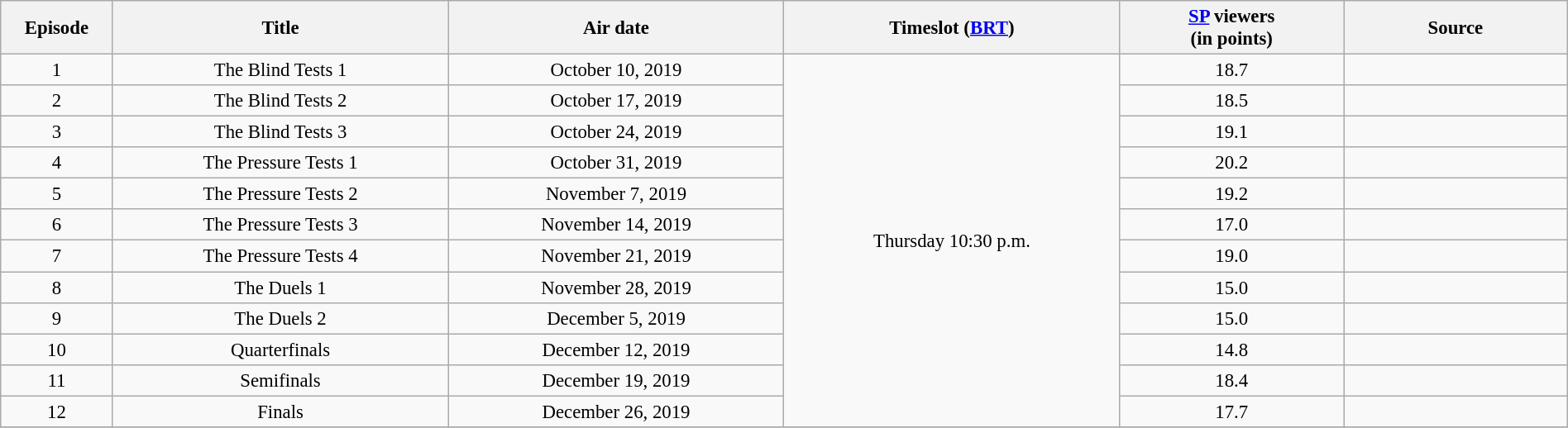<table class="wikitable sortable" style="text-align:center; font-size:95%; width: 100%">
<tr>
<th width="05.0%">Episode</th>
<th width="15.0%">Title</th>
<th width="15.0%">Air date</th>
<th width="15.0%">Timeslot (<a href='#'>BRT</a>)</th>
<th width="10.0%"><a href='#'>SP</a> viewers<br>(in points)</th>
<th width="10.0%">Source</th>
</tr>
<tr>
<td>1</td>
<td>The Blind Tests 1</td>
<td>October 10, 2019</td>
<td rowspan=12>Thursday 10:30 p.m.</td>
<td>18.7</td>
<td></td>
</tr>
<tr>
<td>2</td>
<td>The Blind Tests 2</td>
<td>October 17, 2019</td>
<td>18.5</td>
<td></td>
</tr>
<tr>
<td>3</td>
<td>The Blind Tests 3</td>
<td>October 24, 2019</td>
<td>19.1</td>
<td></td>
</tr>
<tr>
<td>4</td>
<td>The Pressure Tests 1</td>
<td>October 31, 2019</td>
<td>20.2</td>
<td></td>
</tr>
<tr>
<td>5</td>
<td>The Pressure Tests 2</td>
<td>November 7, 2019</td>
<td>19.2</td>
<td></td>
</tr>
<tr>
<td>6</td>
<td>The Pressure Tests 3</td>
<td>November 14, 2019</td>
<td>17.0</td>
<td></td>
</tr>
<tr>
<td>7</td>
<td>The Pressure Tests 4</td>
<td>November 21, 2019</td>
<td>19.0</td>
<td></td>
</tr>
<tr>
<td>8</td>
<td>The Duels 1</td>
<td>November 28, 2019</td>
<td>15.0</td>
<td></td>
</tr>
<tr>
<td>9</td>
<td>The Duels 2</td>
<td>December 5, 2019</td>
<td>15.0</td>
<td></td>
</tr>
<tr>
<td>10</td>
<td>Quarterfinals</td>
<td>December 12, 2019</td>
<td>14.8</td>
<td></td>
</tr>
<tr>
<td>11</td>
<td>Semifinals</td>
<td>December 19, 2019</td>
<td>18.4</td>
<td></td>
</tr>
<tr>
<td>12</td>
<td>Finals</td>
<td>December 26, 2019</td>
<td>17.7</td>
<td></td>
</tr>
<tr>
</tr>
</table>
